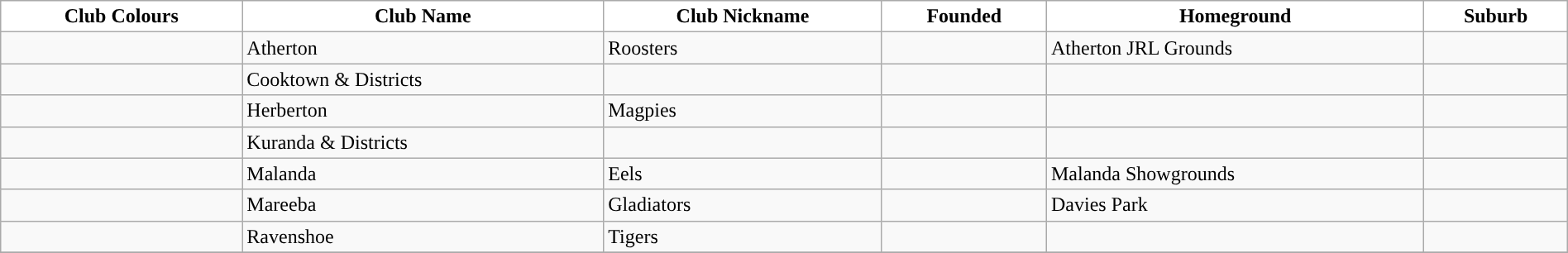<table class="wikitable" style="width:100%; text-align:left">
<tr>
<th style="background:white;">Club Colours</th>
<th style="background:white;">Club Name</th>
<th style="background:white;">Club Nickname</th>
<th style="background:white;">Founded</th>
<th style="background:white;">Homeground</th>
<th style="background:white;">Suburb</th>
</tr>
<tr>
<td></td>
<td>Atherton</td>
<td>Roosters</td>
<td></td>
<td>Atherton JRL Grounds</td>
<td></td>
</tr>
<tr>
<td></td>
<td>Cooktown & Districts</td>
<td></td>
<td></td>
<td></td>
<td></td>
</tr>
<tr>
<td></td>
<td>Herberton</td>
<td>Magpies</td>
<td></td>
<td></td>
<td></td>
</tr>
<tr>
<td></td>
<td>Kuranda & Districts</td>
<td></td>
<td></td>
<td></td>
<td></td>
</tr>
<tr>
<td></td>
<td>Malanda</td>
<td>Eels</td>
<td></td>
<td>Malanda Showgrounds</td>
<td></td>
</tr>
<tr>
<td></td>
<td>Mareeba</td>
<td>Gladiators</td>
<td></td>
<td>Davies Park</td>
<td></td>
</tr>
<tr>
<td></td>
<td>Ravenshoe</td>
<td>Tigers</td>
<td></td>
<td></td>
<td></td>
</tr>
<tr>
</tr>
</table>
